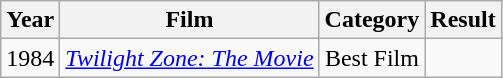<table class="wikitable">
<tr>
<th>Year</th>
<th>Film</th>
<th>Category</th>
<th>Result</th>
</tr>
<tr>
<td style="text-align:center;">1984</td>
<td style="text-align:center;"><em><a href='#'>Twilight Zone: The Movie</a></em></td>
<td style="text-align:center;">Best Film</td>
<td></td>
</tr>
</table>
